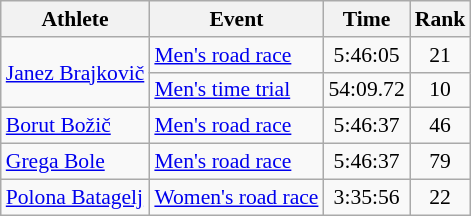<table class="wikitable" style="font-size:90%">
<tr>
<th>Athlete</th>
<th>Event</th>
<th>Time</th>
<th>Rank</th>
</tr>
<tr align=center>
<td rowspan=2 align=left><a href='#'>Janez Brajkovič</a></td>
<td align=left><a href='#'>Men's road race</a></td>
<td>5:46:05</td>
<td>21</td>
</tr>
<tr align=center>
<td align=left><a href='#'>Men's time trial</a></td>
<td>54:09.72</td>
<td>10</td>
</tr>
<tr align=center>
<td align=left><a href='#'>Borut Božič</a></td>
<td align=left><a href='#'>Men's road race</a></td>
<td>5:46:37</td>
<td>46</td>
</tr>
<tr align=center>
<td align=left><a href='#'>Grega Bole</a></td>
<td align=left><a href='#'>Men's road race</a></td>
<td>5:46:37</td>
<td>79</td>
</tr>
<tr align=center>
<td align=left><a href='#'>Polona Batagelj</a></td>
<td align=left><a href='#'>Women's road race</a></td>
<td>3:35:56</td>
<td>22</td>
</tr>
</table>
